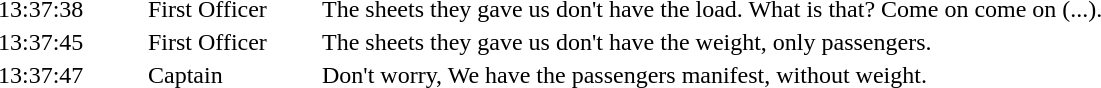<table align="center" style="border:none;" cellpadding="1">
<tr>
<th style="width:6.0em;"></th>
<th style="width:7.0em;"></th>
<th style="width:37.0em;"></th>
</tr>
<tr style="vertical-align:top;">
<td>13:37:38</td>
<td>First Officer</td>
<td>The sheets they gave us don't have the load. What is that? Come on come on (...).</td>
</tr>
<tr style="vertical-align:top;">
<td>13:37:45</td>
<td>First Officer</td>
<td>The sheets they gave us don't have the weight, only passengers.</td>
</tr>
<tr style="vertical-align:top;">
<td>13:37:47</td>
<td>Captain</td>
<td>Don't worry, We have the passengers manifest, without weight.</td>
</tr>
</table>
